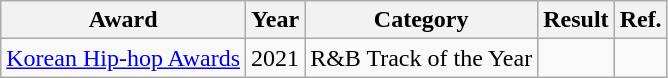<table class="wikitable">
<tr>
<th>Award</th>
<th>Year</th>
<th>Category</th>
<th>Result</th>
<th>Ref.</th>
</tr>
<tr>
<td><a href='#'>Korean Hip-hop Awards</a></td>
<td>2021</td>
<td>R&B Track of the Year</td>
<td></td>
<td></td>
</tr>
</table>
